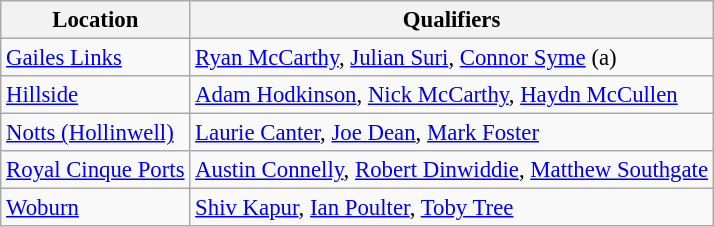<table class=wikitable style=font-size:95%>
<tr>
<th>Location</th>
<th>Qualifiers</th>
</tr>
<tr>
<td><a href='#'>Gailes Links</a></td>
<td><a href='#'>Ryan McCarthy</a>, <a href='#'>Julian Suri</a>, <a href='#'>Connor Syme</a> (a)</td>
</tr>
<tr>
<td><a href='#'>Hillside</a></td>
<td><a href='#'>Adam Hodkinson</a>, <a href='#'>Nick McCarthy</a>, <a href='#'>Haydn McCullen</a></td>
</tr>
<tr>
<td><a href='#'>Notts (Hollinwell)</a></td>
<td><a href='#'>Laurie Canter</a>, <a href='#'>Joe Dean</a>, <a href='#'>Mark Foster</a></td>
</tr>
<tr>
<td><a href='#'>Royal Cinque Ports</a></td>
<td><a href='#'>Austin Connelly</a>, <a href='#'>Robert Dinwiddie</a>, <a href='#'>Matthew Southgate</a></td>
</tr>
<tr>
<td><a href='#'>Woburn</a></td>
<td><a href='#'>Shiv Kapur</a>, <a href='#'>Ian Poulter</a>, <a href='#'>Toby Tree</a></td>
</tr>
</table>
